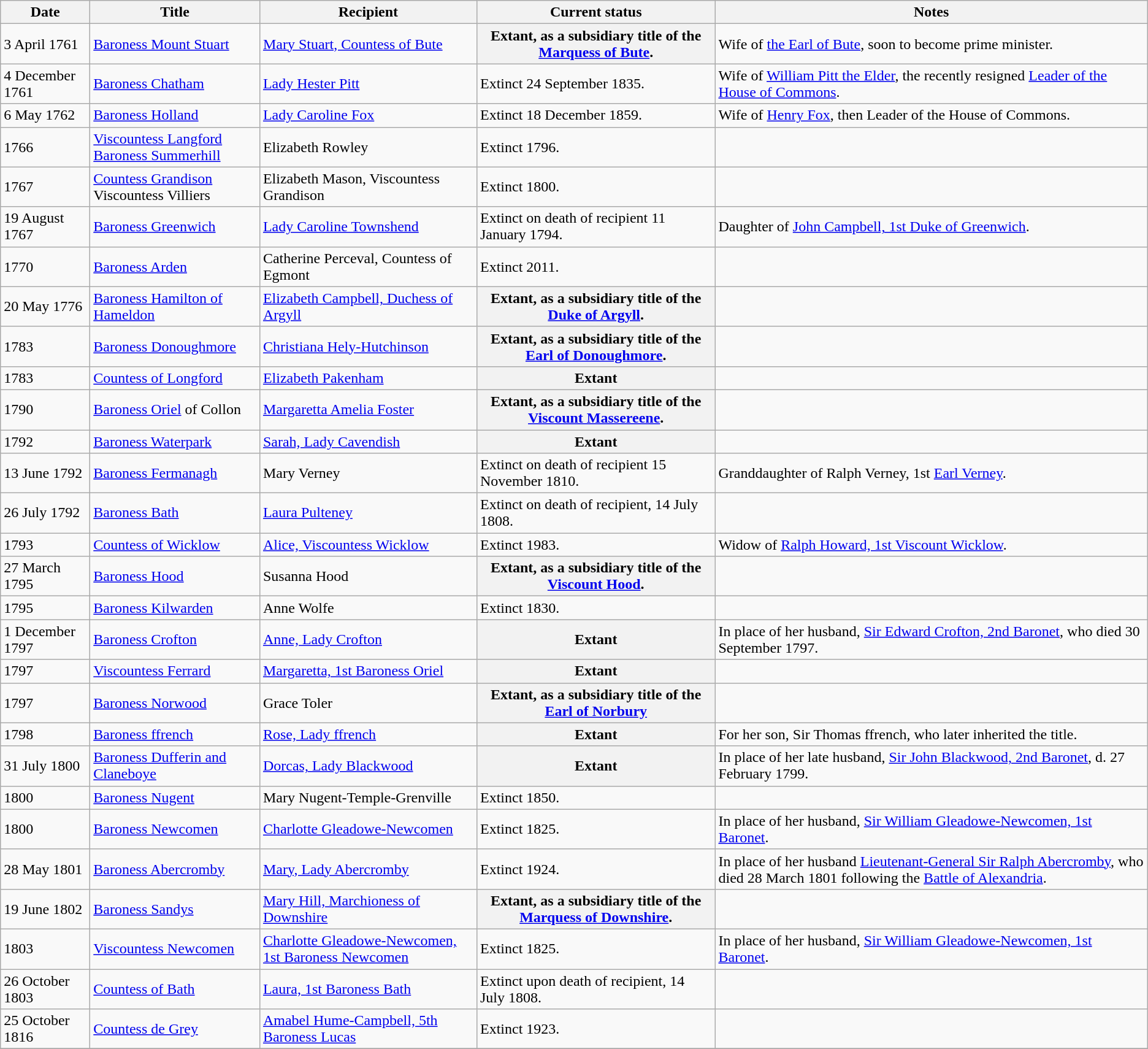<table class="wikitable">
<tr>
<th>Date</th>
<th>Title</th>
<th>Recipient</th>
<th>Current status</th>
<th>Notes</th>
</tr>
<tr>
<td>3 April 1761</td>
<td> <a href='#'>Baroness Mount Stuart</a></td>
<td><a href='#'>Mary Stuart, Countess of Bute</a></td>
<th>Extant, as a subsidiary title of the <a href='#'>Marquess of Bute</a>.</th>
<td>Wife of <a href='#'>the Earl of Bute</a>, soon to become prime minister.</td>
</tr>
<tr>
<td>4 December 1761</td>
<td> <a href='#'>Baroness Chatham</a></td>
<td><a href='#'>Lady Hester Pitt</a></td>
<td>Extinct 24 September 1835.</td>
<td>Wife of <a href='#'>William Pitt the Elder</a>, the recently resigned <a href='#'>Leader of the House of Commons</a>.</td>
</tr>
<tr>
<td>6 May 1762</td>
<td> <a href='#'>Baroness Holland</a></td>
<td><a href='#'>Lady Caroline Fox</a></td>
<td>Extinct 18 December 1859.</td>
<td>Wife of <a href='#'>Henry Fox</a>, then Leader of the House of Commons.</td>
</tr>
<tr>
<td>1766</td>
<td> <a href='#'>Viscountess Langford</a><br> <a href='#'>Baroness Summerhill</a></td>
<td>Elizabeth Rowley</td>
<td>Extinct 1796.</td>
<td></td>
</tr>
<tr>
<td>1767</td>
<td> <a href='#'>Countess Grandison</a> Viscountess Villiers</td>
<td>Elizabeth Mason, Viscountess Grandison</td>
<td>Extinct 1800.</td>
<td></td>
</tr>
<tr>
<td>19 August 1767</td>
<td> <a href='#'>Baroness Greenwich</a></td>
<td><a href='#'>Lady Caroline Townshend</a></td>
<td>Extinct on  death of recipient 11 January 1794.</td>
<td>Daughter of <a href='#'>John Campbell, 1st Duke of Greenwich</a>.</td>
</tr>
<tr>
<td>1770</td>
<td> <a href='#'>Baroness Arden</a></td>
<td>Catherine Perceval, Countess of Egmont</td>
<td>Extinct 2011.</td>
<td></td>
</tr>
<tr>
<td>20 May 1776</td>
<td> <a href='#'>Baroness Hamilton of Hameldon</a></td>
<td><a href='#'>Elizabeth Campbell, Duchess of Argyll</a></td>
<th>Extant, as a subsidiary title of the <a href='#'>Duke of Argyll</a>.</th>
<td></td>
</tr>
<tr>
<td>1783</td>
<td> <a href='#'>Baroness Donoughmore</a></td>
<td><a href='#'>Christiana Hely-Hutchinson</a></td>
<th>Extant, as a subsidiary title of the <a href='#'>Earl of Donoughmore</a>.</th>
<td></td>
</tr>
<tr>
<td>1783</td>
<td> <a href='#'>Countess of Longford</a></td>
<td><a href='#'>Elizabeth Pakenham</a></td>
<th>Extant</th>
<td></td>
</tr>
<tr>
<td>1790</td>
<td> <a href='#'>Baroness Oriel</a> of Collon</td>
<td><a href='#'>Margaretta Amelia Foster</a></td>
<th>Extant, as a subsidiary title of the <a href='#'>Viscount Massereene</a>.</th>
<td></td>
</tr>
<tr>
<td>1792</td>
<td> <a href='#'>Baroness Waterpark</a></td>
<td><a href='#'>Sarah, Lady Cavendish</a></td>
<th>Extant</th>
<td></td>
</tr>
<tr>
<td>13 June 1792</td>
<td> <a href='#'>Baroness Fermanagh</a></td>
<td>Mary Verney</td>
<td>Extinct on death of recipient 15 November 1810.</td>
<td>Granddaughter of Ralph Verney, 1st <a href='#'>Earl Verney</a>.</td>
</tr>
<tr>
<td>26 July 1792</td>
<td> <a href='#'>Baroness Bath</a></td>
<td><a href='#'>Laura Pulteney</a></td>
<td>Extinct on death of recipient, 14 July 1808.</td>
<td></td>
</tr>
<tr>
<td>1793</td>
<td> <a href='#'>Countess of Wicklow</a></td>
<td><a href='#'>Alice, Viscountess Wicklow</a></td>
<td>Extinct 1983.</td>
<td>Widow of <a href='#'>Ralph Howard, 1st Viscount Wicklow</a>.</td>
</tr>
<tr>
<td>27 March 1795</td>
<td> <a href='#'>Baroness Hood</a></td>
<td>Susanna Hood</td>
<th>Extant, as a subsidiary title of the <a href='#'>Viscount Hood</a>.</th>
<td></td>
</tr>
<tr>
<td>1795</td>
<td> <a href='#'>Baroness Kilwarden</a></td>
<td>Anne Wolfe</td>
<td>Extinct 1830.</td>
<td></td>
</tr>
<tr>
<td>1 December 1797</td>
<td> <a href='#'>Baroness Crofton</a></td>
<td><a href='#'>Anne, Lady Crofton</a></td>
<th>Extant</th>
<td>In place of her husband, <a href='#'>Sir Edward Crofton, 2nd Baronet</a>, who died 30 September 1797.</td>
</tr>
<tr>
<td>1797</td>
<td> <a href='#'>Viscountess Ferrard</a></td>
<td><a href='#'>Margaretta, 1st Baroness Oriel</a></td>
<th>Extant</th>
<td></td>
</tr>
<tr>
<td>1797</td>
<td> <a href='#'>Baroness Norwood</a></td>
<td>Grace Toler</td>
<th>Extant, as a subsidiary title of the <a href='#'>Earl of Norbury</a></th>
<td></td>
</tr>
<tr>
<td>1798</td>
<td> <a href='#'>Baroness ffrench</a></td>
<td><a href='#'>Rose, Lady ffrench</a></td>
<th>Extant</th>
<td>For her son, Sir Thomas ffrench, who later inherited the title.</td>
</tr>
<tr>
<td>31 July 1800</td>
<td> <a href='#'>Baroness Dufferin and Claneboye</a></td>
<td><a href='#'>Dorcas, Lady Blackwood</a></td>
<th>Extant</th>
<td>In place of her late husband, <a href='#'>Sir John Blackwood, 2nd Baronet</a>, d. 27 February 1799.</td>
</tr>
<tr>
<td>1800</td>
<td> <a href='#'>Baroness Nugent</a></td>
<td>Mary Nugent-Temple-Grenville</td>
<td>Extinct 1850.</td>
<td></td>
</tr>
<tr>
<td>1800</td>
<td> <a href='#'>Baroness Newcomen</a></td>
<td><a href='#'>Charlotte Gleadowe-Newcomen</a></td>
<td>Extinct 1825.</td>
<td>In place of her husband, <a href='#'>Sir William Gleadowe-Newcomen, 1st Baronet</a>.</td>
</tr>
<tr>
<td>28 May 1801</td>
<td> <a href='#'>Baroness Abercromby</a></td>
<td><a href='#'>Mary, Lady Abercromby</a></td>
<td>Extinct 1924.</td>
<td>In place of her husband <a href='#'>Lieutenant-General Sir Ralph Abercromby</a>, who died 28 March 1801 following the <a href='#'>Battle of Alexandria</a>.</td>
</tr>
<tr>
<td>19 June 1802</td>
<td> <a href='#'>Baroness Sandys</a></td>
<td><a href='#'>Mary Hill, Marchioness of Downshire</a></td>
<th>Extant, as a subsidiary title of the <a href='#'>Marquess of Downshire</a>.</th>
<td></td>
</tr>
<tr>
<td>1803</td>
<td> <a href='#'>Viscountess Newcomen</a></td>
<td><a href='#'>Charlotte Gleadowe-Newcomen, 1st Baroness Newcomen</a></td>
<td>Extinct 1825.</td>
<td>In place of her husband, <a href='#'>Sir William Gleadowe-Newcomen, 1st Baronet</a>.</td>
</tr>
<tr>
<td>26 October 1803</td>
<td> <a href='#'>Countess of Bath</a></td>
<td><a href='#'>Laura, 1st Baroness Bath</a></td>
<td>Extinct upon death of recipient, 14 July 1808.</td>
<td></td>
</tr>
<tr>
<td>25 October 1816</td>
<td> <a href='#'>Countess de Grey</a></td>
<td><a href='#'>Amabel Hume-Campbell, 5th Baroness Lucas</a></td>
<td>Extinct 1923.</td>
<td></td>
</tr>
<tr>
</tr>
</table>
